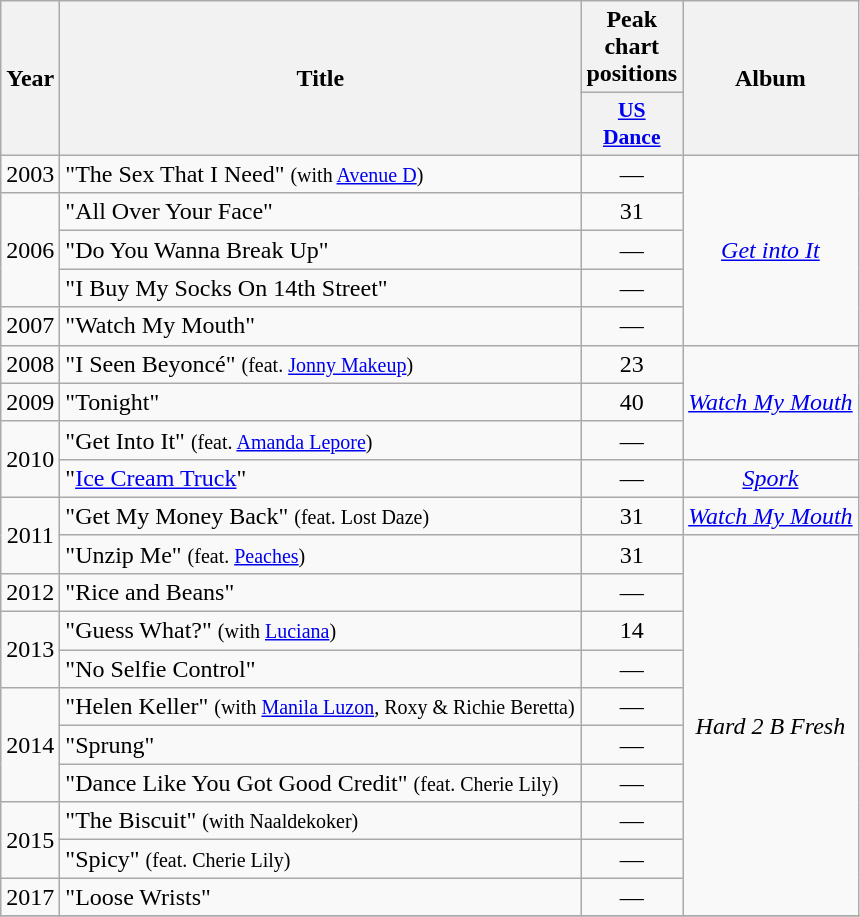<table class="wikitable">
<tr>
<th rowspan=2 style="width:20px">Year</th>
<th style="width:340px" rowspan=2>Title</th>
<th>Peak chart positions</th>
<th style="text-align:center" rowspan=2>Album</th>
</tr>
<tr style="line-height:1.2">
<th style="width:3em;font-size:90%"><a href='#'>US<br>Dance</a><br></th>
</tr>
<tr>
<td style="text-align:center">2003</td>
<td>"The Sex That I Need" <small>(with <a href='#'>Avenue D</a>)</small></td>
<td style="text-align:center">—</td>
<td style="text-align:center" rowspan=5><em><a href='#'>Get into It</a></em></td>
</tr>
<tr>
<td style="text-align:center" rowspan=3>2006</td>
<td>"All Over Your Face"</td>
<td style="text-align:center">31</td>
</tr>
<tr>
<td>"Do You Wanna Break Up"</td>
<td style="text-align:center">—</td>
</tr>
<tr>
<td>"I Buy My Socks On 14th Street"</td>
<td style="text-align:center">—</td>
</tr>
<tr>
<td style="text-align:center">2007</td>
<td>"Watch My Mouth"</td>
<td style="text-align:center">—</td>
</tr>
<tr>
<td style="text-align:center">2008</td>
<td>"I Seen Beyoncé" <small>(feat. <a href='#'>Jonny Makeup</a>)</small></td>
<td style="text-align:center">23</td>
<td style="text-align:center" rowspan=3><em><a href='#'>Watch My Mouth</a></em></td>
</tr>
<tr>
<td style="text-align:center">2009</td>
<td>"Tonight"</td>
<td style="text-align:center">40</td>
</tr>
<tr>
<td style="text-align:center" rowspan=2>2010</td>
<td>"Get Into It" <small>(feat. <a href='#'>Amanda Lepore</a>)</small></td>
<td style="text-align:center">—</td>
</tr>
<tr>
<td>"<a href='#'>Ice Cream Truck</a>"</td>
<td style="text-align:center">—</td>
<td style="text-align:center" rowspan=a><em><a href='#'>Spork</a></em></td>
</tr>
<tr>
<td style="text-align:center" rowspan=2>2011</td>
<td>"Get My Money Back" <small>(feat. Lost Daze)</small></td>
<td style="text-align:center">31</td>
<td style="text-align:center" rowspan=1><em><a href='#'>Watch My Mouth</a></em></td>
</tr>
<tr>
<td>"Unzip Me" <small>(feat. <a href='#'>Peaches</a>)</small></td>
<td style="text-align:center">31</td>
<td style="text-align:center" rowspan=10><em>Hard 2 B Fresh</em></td>
</tr>
<tr>
<td style="text-align:center">2012</td>
<td>"Rice and Beans"</td>
<td style="text-align:center">—</td>
</tr>
<tr>
<td style="text-align:center" rowspan=2>2013</td>
<td>"Guess What?" <small>(with <a href='#'>Luciana</a>)</small></td>
<td style="text-align:center">14</td>
</tr>
<tr>
<td>"No Selfie Control"</td>
<td style="text-align:center">—</td>
</tr>
<tr>
<td style="text-align:center" rowspan=3>2014</td>
<td>"Helen Keller" <small>(with <a href='#'>Manila Luzon</a>, Roxy & Richie Beretta)</small></td>
<td style="text-align:center">—</td>
</tr>
<tr>
<td>"Sprung"</td>
<td style="text-align:center">—</td>
</tr>
<tr>
<td>"Dance Like You Got Good Credit" <small>(feat. Cherie Lily)</small></td>
<td style="text-align:center">—</td>
</tr>
<tr>
<td style="text-align:center" rowspan=2>2015</td>
<td>"The Biscuit" <small>(with Naaldekoker)</small></td>
<td style="text-align:center">—</td>
</tr>
<tr>
<td>"Spicy" <small>(feat. Cherie Lily)</small></td>
<td style="text-align:center">—</td>
</tr>
<tr>
<td style="text-align:center">2017</td>
<td>"Loose Wrists"</td>
<td style="text-align:center">—</td>
</tr>
<tr>
</tr>
</table>
